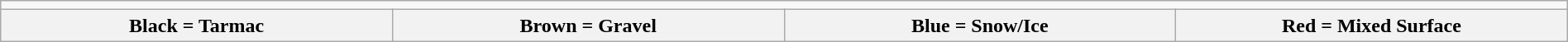<table class="wikitable" width=100% align=center>
<tr>
<td align=center colspan=4></td>
</tr>
<tr>
<th width=25%>Black = Tarmac</th>
<th width=25%>Brown = Gravel</th>
<th width=25%>Blue = Snow/Ice</th>
<th width=25%>Red = Mixed Surface</th>
</tr>
</table>
